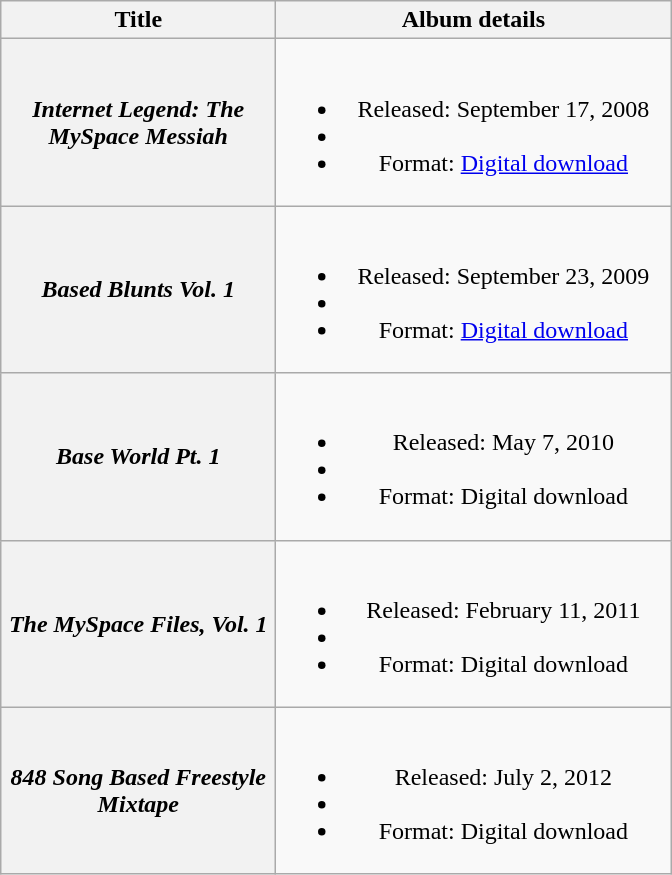<table class="wikitable plainrowheaders" style="text-align:center;">
<tr>
<th scope="col" style="width:11em;">Title</th>
<th scope="col" style="width:16em;">Album details</th>
</tr>
<tr>
<th scope="row"><em>Internet Legend: The MySpace Messiah</em></th>
<td><br><ul><li>Released: September 17, 2008</li><li></li><li>Format: <a href='#'>Digital download</a></li></ul></td>
</tr>
<tr>
<th scope="row"><em>Based Blunts Vol. 1</em></th>
<td><br><ul><li>Released: September 23, 2009</li><li></li><li>Format: <a href='#'>Digital download</a></li></ul></td>
</tr>
<tr>
<th scope="row"><em>Base World Pt. 1</em></th>
<td><br><ul><li>Released: May 7, 2010</li><li></li><li>Format: Digital download</li></ul></td>
</tr>
<tr>
<th scope="row"><em>The MySpace Files, Vol. 1</em></th>
<td><br><ul><li>Released: February 11, 2011</li><li></li><li>Format: Digital download</li></ul></td>
</tr>
<tr>
<th scope="row"><em>848 Song Based Freestyle Mixtape</em></th>
<td><br><ul><li>Released: July 2, 2012</li><li></li><li>Format: Digital download</li></ul></td>
</tr>
</table>
